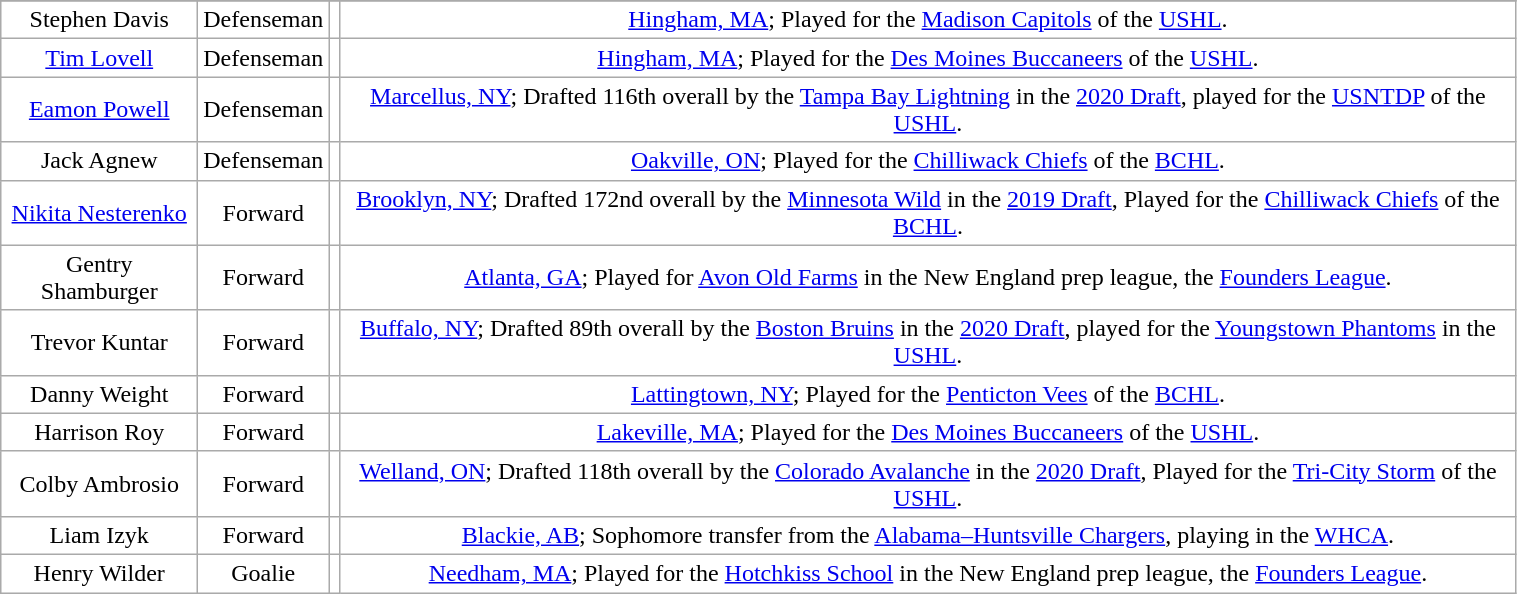<table class="wikitable" width="80%">
<tr align="center"  ;>
</tr>
<tr align="center" style="background:white;color:black;" bgcolor=>
<td>Stephen Davis</td>
<td>Defenseman</td>
<td></td>
<td><a href='#'>Hingham, MA</a>; Played for the <a href='#'>Madison Capitols</a> of the <a href='#'>USHL</a>.</td>
</tr>
<tr align="center" style="background:white;color:black;" bgcolor=>
<td><a href='#'>Tim Lovell</a></td>
<td>Defenseman</td>
<td></td>
<td><a href='#'>Hingham, MA</a>; Played for the <a href='#'>Des Moines Buccaneers</a> of the <a href='#'>USHL</a>.</td>
</tr>
<tr align="center" style="background:white;color:black;" bgcolor=>
<td><a href='#'>Eamon Powell</a></td>
<td>Defenseman</td>
<td></td>
<td><a href='#'>Marcellus, NY</a>; Drafted 116th overall by the <a href='#'>Tampa Bay Lightning</a> in the <a href='#'>2020 Draft</a>, played for the <a href='#'>USNTDP</a> of the <a href='#'>USHL</a>.</td>
</tr>
<tr align="center" style="background:white;color:black;" bgcolor=>
<td>Jack Agnew</td>
<td>Defenseman</td>
<td></td>
<td><a href='#'>Oakville, ON</a>; Played for the <a href='#'>Chilliwack Chiefs</a> of the <a href='#'>BCHL</a>.</td>
</tr>
<tr align="center" style="background:white;color:black;" bgcolor=>
<td><a href='#'>Nikita Nesterenko</a></td>
<td>Forward</td>
<td></td>
<td><a href='#'>Brooklyn, NY</a>; Drafted 172nd overall by the <a href='#'>Minnesota Wild</a> in the <a href='#'>2019 Draft</a>, Played for the <a href='#'>Chilliwack Chiefs</a> of the <a href='#'>BCHL</a>.</td>
</tr>
<tr align="center" style="background:white;color:black;" bgcolor=>
<td>Gentry Shamburger</td>
<td>Forward</td>
<td></td>
<td><a href='#'>Atlanta, GA</a>; Played for <a href='#'>Avon Old Farms</a> in the New England prep league, the <a href='#'>Founders League</a>.</td>
</tr>
<tr align="center" style="background:white;color:black;" bgcolor=>
<td>Trevor Kuntar</td>
<td>Forward</td>
<td></td>
<td><a href='#'>Buffalo, NY</a>; Drafted 89th overall by the <a href='#'>Boston Bruins</a> in the <a href='#'>2020 Draft</a>, played for the <a href='#'>Youngstown Phantoms</a> in the <a href='#'>USHL</a>.</td>
</tr>
<tr align="center" style="background:white;color:black;" bgcolor=>
<td>Danny Weight</td>
<td>Forward</td>
<td></td>
<td><a href='#'>Lattingtown, NY</a>; Played for the <a href='#'>Penticton Vees</a> of the <a href='#'>BCHL</a>.</td>
</tr>
<tr align="center" style="background:white;color:black;" bgcolor=>
<td>Harrison Roy</td>
<td>Forward</td>
<td></td>
<td><a href='#'>Lakeville, MA</a>; Played for the <a href='#'>Des Moines Buccaneers</a> of the <a href='#'>USHL</a>.</td>
</tr>
<tr align="center" style="background:white;color:black;" bgcolor=>
<td>Colby Ambrosio</td>
<td>Forward</td>
<td></td>
<td><a href='#'>Welland, ON</a>; Drafted 118th overall by the <a href='#'>Colorado Avalanche</a> in the <a href='#'>2020 Draft</a>, Played for the <a href='#'>Tri-City Storm</a> of the <a href='#'>USHL</a>.</td>
</tr>
<tr align="center" style="background:white;color:black;" bgcolor=>
<td>Liam Izyk</td>
<td>Forward</td>
<td></td>
<td><a href='#'>Blackie, AB</a>; Sophomore transfer from the <a href='#'>Alabama–Huntsville Chargers</a>, playing in the <a href='#'>WHCA</a>.</td>
</tr>
<tr align="center" style="background:white;color:black;" bgcolor=>
<td>Henry Wilder</td>
<td>Goalie</td>
<td></td>
<td><a href='#'>Needham, MA</a>; Played for the <a href='#'>Hotchkiss School</a> in the New England prep league, the <a href='#'>Founders League</a>.</td>
</tr>
</table>
